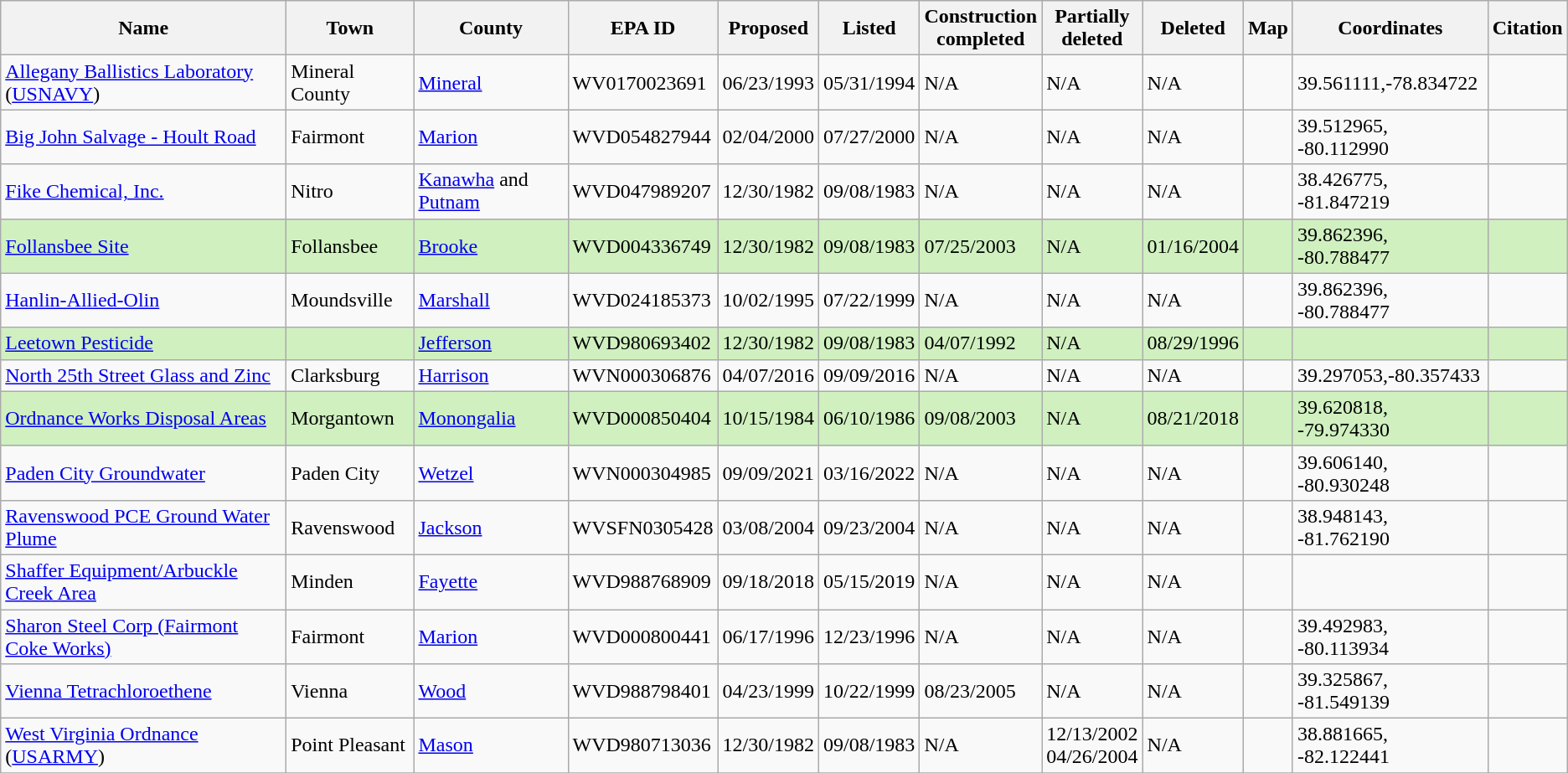<table class="wikitable sortable">
<tr>
<th>Name</th>
<th>Town</th>
<th>County</th>
<th>EPA ID</th>
<th>Proposed</th>
<th>Listed</th>
<th>Construction<br>completed</th>
<th>Partially<br>deleted</th>
<th>Deleted</th>
<th>Map</th>
<th>Coordinates</th>
<th>Citation</th>
</tr>
<tr>
<td><a href='#'>Allegany Ballistics Laboratory</a> (<a href='#'>USNAVY</a>)</td>
<td>Mineral County</td>
<td><a href='#'>Mineral</a></td>
<td>WV0170023691</td>
<td>06/23/1993</td>
<td>05/31/1994</td>
<td>N/A</td>
<td>N/A</td>
<td>N/A</td>
<td></td>
<td>39.561111,-78.834722</td>
<td></td>
</tr>
<tr>
<td><a href='#'>Big John Salvage - Hoult Road</a></td>
<td>Fairmont</td>
<td><a href='#'>Marion</a></td>
<td>WVD054827944</td>
<td>02/04/2000</td>
<td>07/27/2000</td>
<td>N/A</td>
<td>N/A</td>
<td>N/A</td>
<td></td>
<td>39.512965, -80.112990</td>
<td></td>
</tr>
<tr>
<td><a href='#'>Fike Chemical, Inc.</a></td>
<td>Nitro</td>
<td><a href='#'>Kanawha</a> and <a href='#'>Putnam</a></td>
<td>WVD047989207</td>
<td>12/30/1982</td>
<td>09/08/1983</td>
<td>N/A</td>
<td>N/A</td>
<td>N/A</td>
<td></td>
<td>38.426775, -81.847219</td>
<td></td>
</tr>
<tr style="background:#d0f0c0">
<td><a href='#'>Follansbee Site</a></td>
<td>Follansbee</td>
<td><a href='#'>Brooke</a></td>
<td>WVD004336749</td>
<td>12/30/1982</td>
<td>09/08/1983</td>
<td>07/25/2003</td>
<td>N/A</td>
<td>01/16/2004</td>
<td></td>
<td>39.862396, -80.788477</td>
<td></td>
</tr>
<tr>
<td><a href='#'>Hanlin-Allied-Olin</a></td>
<td>Moundsville</td>
<td><a href='#'>Marshall</a></td>
<td>WVD024185373</td>
<td>10/02/1995</td>
<td>07/22/1999</td>
<td>N/A</td>
<td>N/A</td>
<td>N/A</td>
<td></td>
<td>39.862396, -80.788477</td>
<td></td>
</tr>
<tr style="background:#d0f0c0">
<td><a href='#'>Leetown Pesticide</a></td>
<td></td>
<td><a href='#'>Jefferson</a></td>
<td>WVD980693402</td>
<td>12/30/1982</td>
<td>09/08/1983</td>
<td>04/07/1992</td>
<td>N/A</td>
<td>08/29/1996</td>
<td></td>
<td></td>
<td></td>
</tr>
<tr>
<td><a href='#'>North 25th Street Glass and Zinc</a></td>
<td>Clarksburg</td>
<td><a href='#'>Harrison</a></td>
<td>WVN000306876</td>
<td>04/07/2016</td>
<td>09/09/2016</td>
<td>N/A</td>
<td>N/A</td>
<td>N/A</td>
<td></td>
<td>39.297053,-80.357433</td>
<td></td>
</tr>
<tr style="background:#d0f0c0">
<td><a href='#'>Ordnance Works Disposal Areas</a></td>
<td>Morgantown</td>
<td><a href='#'>Monongalia</a></td>
<td>WVD000850404</td>
<td>10/15/1984</td>
<td>06/10/1986</td>
<td>09/08/2003</td>
<td>N/A</td>
<td>08/21/2018</td>
<td></td>
<td>39.620818, -79.974330</td>
<td></td>
</tr>
<tr>
<td><a href='#'>Paden City Groundwater</a></td>
<td>Paden City</td>
<td><a href='#'>Wetzel</a></td>
<td>WVN000304985</td>
<td>09/09/2021</td>
<td>03/16/2022</td>
<td>N/A</td>
<td>N/A</td>
<td>N/A</td>
<td></td>
<td>39.606140,	-80.930248</td>
<td></td>
</tr>
<tr>
<td><a href='#'>Ravenswood PCE Ground Water Plume</a></td>
<td>Ravenswood</td>
<td><a href='#'>Jackson</a></td>
<td>WVSFN0305428</td>
<td>03/08/2004</td>
<td>09/23/2004</td>
<td>N/A</td>
<td>N/A</td>
<td>N/A</td>
<td></td>
<td>38.948143, -81.762190</td>
<td></td>
</tr>
<tr>
<td><a href='#'>Shaffer Equipment/Arbuckle Creek Area</a></td>
<td>Minden</td>
<td><a href='#'>Fayette</a></td>
<td>WVD988768909</td>
<td>09/18/2018</td>
<td>05/15/2019</td>
<td>N/A</td>
<td>N/A</td>
<td>N/A</td>
<td></td>
<td></td>
<td></td>
</tr>
<tr>
<td><a href='#'>Sharon Steel Corp (Fairmont Coke Works)</a></td>
<td>Fairmont</td>
<td><a href='#'>Marion</a></td>
<td>WVD000800441</td>
<td>06/17/1996</td>
<td>12/23/1996</td>
<td>N/A</td>
<td>N/A</td>
<td>N/A</td>
<td></td>
<td>39.492983, -80.113934</td>
<td></td>
</tr>
<tr>
<td><a href='#'>Vienna Tetrachloroethene</a></td>
<td>Vienna</td>
<td><a href='#'>Wood</a></td>
<td>WVD988798401</td>
<td>04/23/1999</td>
<td>10/22/1999</td>
<td>08/23/2005</td>
<td>N/A</td>
<td>N/A</td>
<td></td>
<td>39.325867, -81.549139</td>
<td></td>
</tr>
<tr>
<td><a href='#'>West Virginia Ordnance</a> (<a href='#'>USARMY</a>)</td>
<td>Point Pleasant</td>
<td><a href='#'>Mason</a></td>
<td>WVD980713036</td>
<td>12/30/1982</td>
<td>09/08/1983</td>
<td>N/A</td>
<td>12/13/2002<br>04/26/2004</td>
<td>N/A</td>
<td></td>
<td>38.881665, -82.122441</td>
<td></td>
</tr>
<tr>
</tr>
</table>
